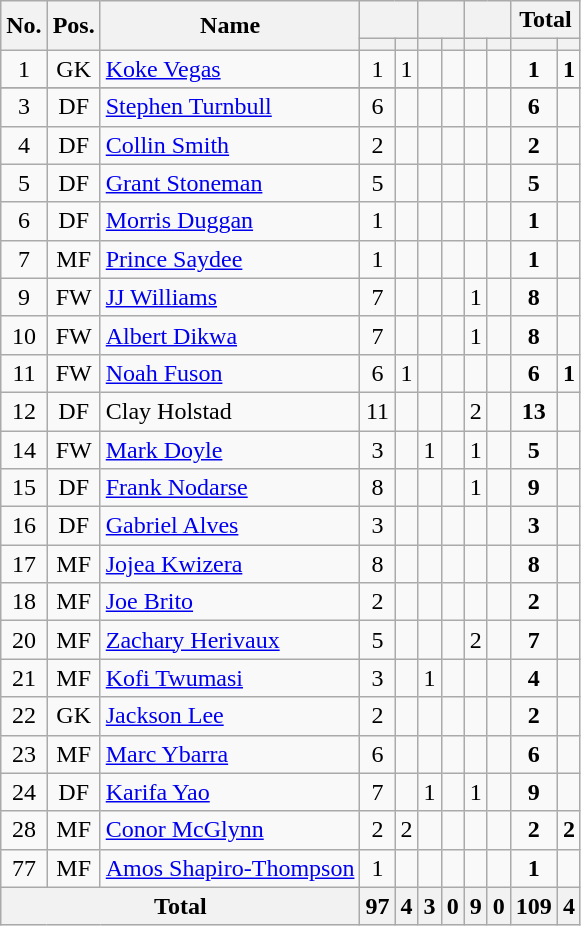<table class="wikitable sortable" style="text-align: center;">
<tr>
<th rowspan="2">No.</th>
<th rowspan="2">Pos.</th>
<th rowspan="2">Name</th>
<th colspan="2"></th>
<th colspan="2"></th>
<th colspan="2"></th>
<th colspan="2"><strong>Total</strong></th>
</tr>
<tr>
<th></th>
<th></th>
<th></th>
<th></th>
<th></th>
<th></th>
<th></th>
<th></th>
</tr>
<tr>
<td>1</td>
<td>GK</td>
<td align="left"> <a href='#'>Koke Vegas</a></td>
<td>1</td>
<td>1</td>
<td></td>
<td></td>
<td></td>
<td></td>
<td><strong>1</strong></td>
<td><strong>1</strong></td>
</tr>
<tr>
</tr>
<tr>
<td>3</td>
<td>DF</td>
<td align="left"> <a href='#'>Stephen Turnbull</a></td>
<td>6</td>
<td></td>
<td></td>
<td></td>
<td></td>
<td></td>
<td><strong>6</strong></td>
<td></td>
</tr>
<tr>
<td>4</td>
<td>DF</td>
<td align="left"> <a href='#'>Collin Smith</a></td>
<td>2</td>
<td></td>
<td></td>
<td></td>
<td></td>
<td></td>
<td><strong>2</strong></td>
<td></td>
</tr>
<tr>
<td>5</td>
<td>DF</td>
<td align="left"> <a href='#'>Grant Stoneman</a></td>
<td>5</td>
<td></td>
<td></td>
<td></td>
<td></td>
<td></td>
<td><strong>5</strong></td>
<td></td>
</tr>
<tr>
<td>6</td>
<td>DF</td>
<td align="left"> <a href='#'>Morris Duggan</a></td>
<td>1</td>
<td></td>
<td></td>
<td></td>
<td></td>
<td></td>
<td><strong>1</strong></td>
<td></td>
</tr>
<tr>
<td>7</td>
<td>MF</td>
<td align="left"> <a href='#'>Prince Saydee</a></td>
<td>1</td>
<td></td>
<td></td>
<td></td>
<td></td>
<td></td>
<td><strong>1</strong></td>
<td></td>
</tr>
<tr>
<td>9</td>
<td>FW</td>
<td align="left"> <a href='#'>JJ Williams</a></td>
<td>7</td>
<td></td>
<td></td>
<td></td>
<td>1</td>
<td></td>
<td><strong>8</strong></td>
<td></td>
</tr>
<tr>
<td>10</td>
<td>FW</td>
<td align="left"> <a href='#'>Albert Dikwa</a></td>
<td>7</td>
<td></td>
<td></td>
<td></td>
<td>1</td>
<td></td>
<td><strong>8</strong></td>
<td></td>
</tr>
<tr>
<td>11</td>
<td>FW</td>
<td align="left"> <a href='#'>Noah Fuson</a></td>
<td>6</td>
<td>1</td>
<td></td>
<td></td>
<td></td>
<td></td>
<td><strong>6</strong></td>
<td><strong>1</strong></td>
</tr>
<tr>
<td>12</td>
<td>DF</td>
<td align="left"> Clay Holstad</td>
<td>11</td>
<td></td>
<td></td>
<td></td>
<td>2</td>
<td></td>
<td><strong>13</strong></td>
<td></td>
</tr>
<tr>
<td>14</td>
<td>FW</td>
<td align="left"> <a href='#'>Mark Doyle</a></td>
<td>3</td>
<td></td>
<td>1</td>
<td></td>
<td>1</td>
<td></td>
<td><strong>5</strong></td>
<td></td>
</tr>
<tr>
<td>15</td>
<td>DF</td>
<td align="left"> <a href='#'>Frank Nodarse</a></td>
<td>8</td>
<td></td>
<td></td>
<td></td>
<td>1</td>
<td></td>
<td><strong>9</strong></td>
<td></td>
</tr>
<tr>
<td>16</td>
<td>DF</td>
<td align="left"> <a href='#'>Gabriel Alves</a></td>
<td>3</td>
<td></td>
<td></td>
<td></td>
<td></td>
<td></td>
<td><strong>3</strong></td>
<td></td>
</tr>
<tr>
<td>17</td>
<td>MF</td>
<td align="left"> <a href='#'>Jojea Kwizera</a></td>
<td>8</td>
<td></td>
<td></td>
<td></td>
<td></td>
<td></td>
<td><strong>8</strong></td>
<td></td>
</tr>
<tr>
<td>18</td>
<td>MF</td>
<td align="left"> <a href='#'>Joe Brito</a></td>
<td>2</td>
<td></td>
<td></td>
<td></td>
<td></td>
<td></td>
<td><strong>2</strong></td>
<td></td>
</tr>
<tr>
<td>20</td>
<td>MF</td>
<td align="left"> <a href='#'>Zachary Herivaux</a></td>
<td>5</td>
<td></td>
<td></td>
<td></td>
<td>2</td>
<td></td>
<td><strong>7</strong></td>
<td></td>
</tr>
<tr>
<td>21</td>
<td>MF</td>
<td align="left"> <a href='#'>Kofi Twumasi</a></td>
<td>3</td>
<td></td>
<td>1</td>
<td></td>
<td></td>
<td></td>
<td><strong>4</strong></td>
<td></td>
</tr>
<tr>
<td>22</td>
<td>GK</td>
<td align="left"> <a href='#'>Jackson Lee</a></td>
<td>2</td>
<td></td>
<td></td>
<td></td>
<td></td>
<td></td>
<td><strong>2</strong></td>
<td></td>
</tr>
<tr>
<td>23</td>
<td>MF</td>
<td align="left"> <a href='#'>Marc Ybarra</a></td>
<td>6</td>
<td></td>
<td></td>
<td></td>
<td></td>
<td></td>
<td><strong>6</strong></td>
<td></td>
</tr>
<tr>
<td>24</td>
<td>DF</td>
<td align="left"> <a href='#'>Karifa Yao</a></td>
<td>7</td>
<td></td>
<td>1</td>
<td></td>
<td>1</td>
<td></td>
<td><strong>9</strong></td>
<td></td>
</tr>
<tr>
<td>28</td>
<td>MF</td>
<td align="left"> <a href='#'>Conor McGlynn</a></td>
<td>2</td>
<td>2</td>
<td></td>
<td></td>
<td></td>
<td></td>
<td><strong>2</strong></td>
<td><strong>2</strong></td>
</tr>
<tr>
<td>77</td>
<td>MF</td>
<td align="left"> <a href='#'>Amos Shapiro-Thompson</a></td>
<td>1</td>
<td></td>
<td></td>
<td></td>
<td></td>
<td></td>
<td><strong>1</strong></td>
<td></td>
</tr>
<tr>
<th colspan="3">Total</th>
<th>97</th>
<th>4</th>
<th>3</th>
<th>0</th>
<th>9</th>
<th>0</th>
<th>109</th>
<th>4</th>
</tr>
</table>
